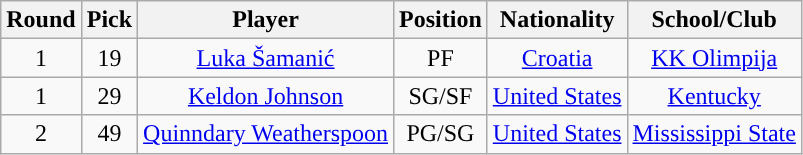<table class="wikitable sortable sortable"  style="text-align: center">
<tr>
<th>Round</th>
<th>Pick</th>
<th>Player</th>
<th>Position</th>
<th>Nationality</th>
<th>School/Club</th>
</tr>
<tr>
<td>1</td>
<td>19</td>
<td><a href='#'>Luka Šamanić</a></td>
<td>PF</td>
<td> <a href='#'>Croatia</a></td>
<td><a href='#'>KK Olimpija</a></td>
</tr>
<tr>
<td>1</td>
<td>29</td>
<td><a href='#'>Keldon Johnson</a></td>
<td>SG/SF</td>
<td> <a href='#'>United States</a></td>
<td><a href='#'>Kentucky</a></td>
</tr>
<tr>
<td>2</td>
<td>49</td>
<td><a href='#'>Quinndary Weatherspoon</a></td>
<td>PG/SG</td>
<td> <a href='#'>United States</a></td>
<td><a href='#'>Mississippi State</a></td>
</tr>
</table>
